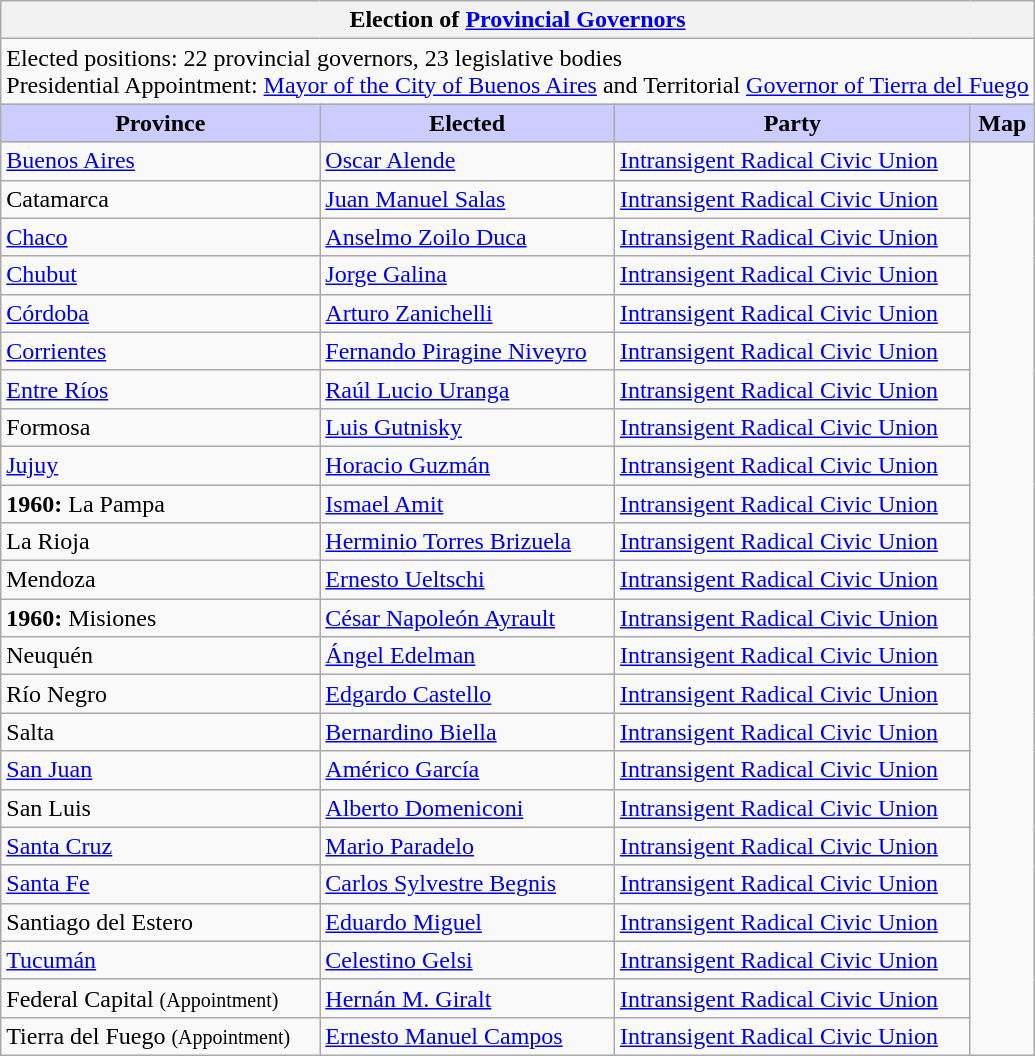<table class="wikitable">
<tr>
<th colspan="4">Election of <a href='#'>Provincial Governors</a></th>
</tr>
<tr>
<td colspan="4">Elected positions: 22 provincial governors, 23 legislative bodies<br>Presidential Appointment: <a href='#'>Mayor of the City of Buenos Aires</a> and Territorial <a href='#'>Governor of Tierra del Fuego</a></td>
</tr>
<tr>
<th style="background: #ccf">Province</th>
<th style="background: #ccf">Elected</th>
<th style="background: #ccf">Party</th>
<th style="background: #ccf">Map</th>
</tr>
<tr>
<td><a href='#'>Buenos Aires</a></td>
<td><a href='#'>Oscar Alende</a></td>
<td><a href='#'>Intransigent Radical Civic Union</a></td>
<td rowspan="24"></td>
</tr>
<tr>
<td>Catamarca</td>
<td><a href='#'>Juan Manuel Salas</a></td>
<td><a href='#'>Intransigent Radical Civic Union</a></td>
</tr>
<tr>
<td><a href='#'>Chaco</a></td>
<td><a href='#'>Anselmo Zoilo Duca</a></td>
<td><a href='#'>Intransigent Radical Civic Union</a></td>
</tr>
<tr>
<td><a href='#'>Chubut</a></td>
<td><a href='#'>Jorge Galina</a></td>
<td><a href='#'>Intransigent Radical Civic Union</a></td>
</tr>
<tr>
<td><a href='#'>Córdoba</a></td>
<td><a href='#'>Arturo Zanichelli</a></td>
<td><a href='#'>Intransigent Radical Civic Union</a></td>
</tr>
<tr>
<td><a href='#'>Corrientes</a></td>
<td><a href='#'>Fernando Piragine Niveyro</a></td>
<td><a href='#'>Intransigent Radical Civic Union</a></td>
</tr>
<tr>
<td><a href='#'>Entre Ríos</a></td>
<td><a href='#'>Raúl Lucio Uranga</a></td>
<td><a href='#'>Intransigent Radical Civic Union</a></td>
</tr>
<tr>
<td>Formosa</td>
<td><a href='#'>Luis Gutnisky</a></td>
<td><a href='#'>Intransigent Radical Civic Union</a></td>
</tr>
<tr>
<td><a href='#'>Jujuy</a></td>
<td><a href='#'>Horacio Guzmán</a></td>
<td><a href='#'>Intransigent Radical Civic Union</a></td>
</tr>
<tr>
<td><strong>1960:</strong> La Pampa</td>
<td><a href='#'>Ismael Amit</a></td>
<td><a href='#'>Intransigent Radical Civic Union</a></td>
</tr>
<tr>
<td>La Rioja</td>
<td><a href='#'>Herminio Torres Brizuela</a></td>
<td><a href='#'>Intransigent Radical Civic Union</a></td>
</tr>
<tr>
<td>Mendoza</td>
<td><a href='#'>Ernesto Ueltschi</a></td>
<td><a href='#'>Intransigent Radical Civic Union</a></td>
</tr>
<tr>
<td><strong>1960:</strong> Misiones</td>
<td><a href='#'>César Napoleón Ayrault</a></td>
<td><a href='#'>Intransigent Radical Civic Union</a></td>
</tr>
<tr>
<td>Neuquén</td>
<td><a href='#'>Ángel Edelman</a></td>
<td><a href='#'>Intransigent Radical Civic Union</a></td>
</tr>
<tr>
<td>Río Negro</td>
<td><a href='#'>Edgardo Castello</a></td>
<td><a href='#'>Intransigent Radical Civic Union</a></td>
</tr>
<tr>
<td>Salta</td>
<td><a href='#'>Bernardino Biella</a></td>
<td><a href='#'>Intransigent Radical Civic Union</a></td>
</tr>
<tr>
<td><a href='#'>San Juan</a></td>
<td><a href='#'>Américo García</a></td>
<td><a href='#'>Intransigent Radical Civic Union</a></td>
</tr>
<tr>
<td>San Luis</td>
<td><a href='#'>Alberto Domeniconi</a></td>
<td><a href='#'>Intransigent Radical Civic Union</a></td>
</tr>
<tr>
<td><a href='#'>Santa Cruz</a></td>
<td><a href='#'>Mario Paradelo</a></td>
<td><a href='#'>Intransigent Radical Civic Union</a></td>
</tr>
<tr>
<td><a href='#'>Santa Fe</a></td>
<td><a href='#'>Carlos Sylvestre Begnis</a></td>
<td><a href='#'>Intransigent Radical Civic Union</a></td>
</tr>
<tr>
<td>Santiago del Estero</td>
<td><a href='#'>Eduardo Miguel</a></td>
<td><a href='#'>Intransigent Radical Civic Union</a></td>
</tr>
<tr>
<td><a href='#'>Tucumán</a></td>
<td><a href='#'>Celestino Gelsi</a></td>
<td><a href='#'>Intransigent Radical Civic Union</a></td>
</tr>
<tr>
<td>Federal Capital <small>(Appointment)</small></td>
<td><a href='#'>Hernán M. Giralt</a></td>
<td><a href='#'>Intransigent Radical Civic Union</a></td>
</tr>
<tr>
<td>Tierra del Fuego <small>(Appointment)</small></td>
<td><a href='#'>Ernesto Manuel Campos</a></td>
<td><a href='#'>Intransigent Radical Civic Union</a></td>
</tr>
</table>
